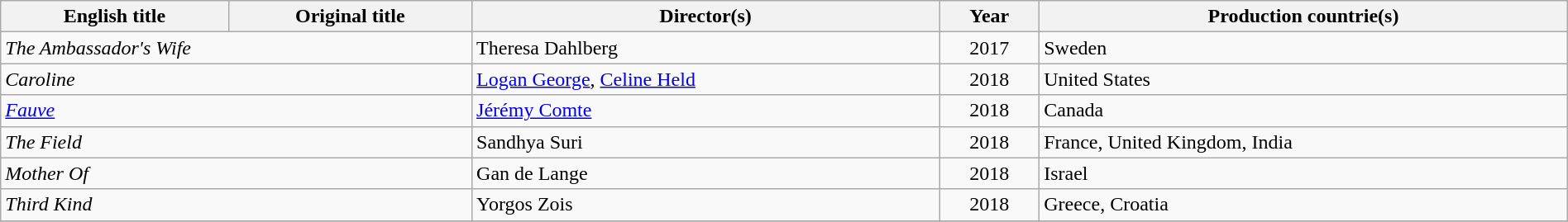<table class="sortable wikitable" style="width:100%; margin-bottom:4px" cellpadding="5">
<tr>
<th scope="col">English title</th>
<th scope="col">Original title</th>
<th scope="col">Director(s)</th>
<th scope="col">Year</th>
<th scope="col">Production countrie(s)</th>
</tr>
<tr>
<td colspan="2"><em>The Ambassador's Wife</em></td>
<td>Theresa Dahlberg</td>
<td align="center">2017</td>
<td>Sweden</td>
</tr>
<tr>
<td colspan="2"><em>Caroline</em></td>
<td><a href='#'>Logan George</a>, <a href='#'>Celine Held</a></td>
<td align="center">2018</td>
<td>United States</td>
</tr>
<tr>
<td colspan="2"><em><a href='#'>Fauve</a></em></td>
<td><a href='#'>Jérémy Comte</a></td>
<td align="center">2018</td>
<td>Canada</td>
</tr>
<tr>
<td colspan="2"><em>The Field</em></td>
<td>Sandhya Suri</td>
<td align="center">2018</td>
<td>France, United Kingdom, India</td>
</tr>
<tr>
<td colspan="2"><em>Mother Of</em></td>
<td>Gan de Lange</td>
<td align="center">2018</td>
<td>Israel</td>
</tr>
<tr>
<td colspan="2"><em>Third Kind</em></td>
<td>Yorgos Zois</td>
<td align="center">2018</td>
<td>Greece, Croatia</td>
</tr>
<tr>
</tr>
</table>
